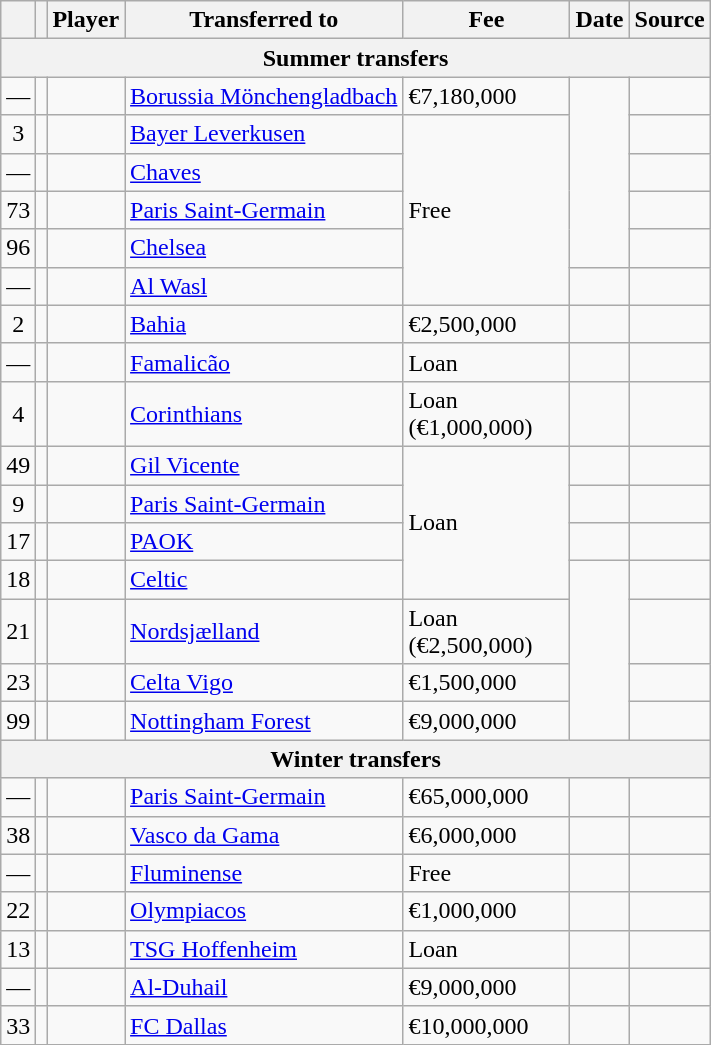<table class="wikitable">
<tr>
<th></th>
<th></th>
<th scope=col>Player</th>
<th>Transferred to</th>
<th !scope=col; style="width: 104px;">Fee</th>
<th scope=col>Date</th>
<th scope=col>Source</th>
</tr>
<tr>
<th colspan="7">Summer transfers</th>
</tr>
<tr>
<td align=center>—</td>
<td align=center></td>
<td></td>
<td> <a href='#'>Borussia Mönchengladbach</a></td>
<td>€7,180,000</td>
<td rowspan=5></td>
<td></td>
</tr>
<tr>
<td align=center>3</td>
<td align=center></td>
<td></td>
<td> <a href='#'>Bayer Leverkusen</a></td>
<td rowspan=5>Free</td>
<td></td>
</tr>
<tr>
<td align=center>—</td>
<td align=center></td>
<td></td>
<td> <a href='#'>Chaves</a></td>
<td></td>
</tr>
<tr>
<td align=center>73</td>
<td align=center></td>
<td></td>
<td> <a href='#'>Paris Saint-Germain</a></td>
<td></td>
</tr>
<tr>
<td align=center>96</td>
<td align=center></td>
<td></td>
<td> <a href='#'>Chelsea</a></td>
<td></td>
</tr>
<tr>
<td align=center>—</td>
<td align=center></td>
<td></td>
<td> <a href='#'>Al Wasl</a></td>
<td></td>
<td></td>
</tr>
<tr>
<td align=center>2</td>
<td align=center></td>
<td></td>
<td> <a href='#'>Bahia</a></td>
<td>€2,500,000</td>
<td></td>
<td></td>
</tr>
<tr>
<td align=center>—</td>
<td align=center></td>
<td></td>
<td> <a href='#'>Famalicão</a></td>
<td>Loan</td>
<td></td>
<td></td>
</tr>
<tr>
<td align=center>4</td>
<td align=center></td>
<td></td>
<td> <a href='#'>Corinthians</a></td>
<td>Loan (€1,000,000)</td>
<td></td>
<td></td>
</tr>
<tr>
<td align=center>49</td>
<td align=center></td>
<td></td>
<td> <a href='#'>Gil Vicente</a></td>
<td rowspan="4">Loan</td>
<td></td>
<td></td>
</tr>
<tr>
<td align=center>9</td>
<td align=center></td>
<td></td>
<td> <a href='#'>Paris Saint-Germain</a></td>
<td></td>
<td></td>
</tr>
<tr>
<td align=center>17</td>
<td align=center></td>
<td></td>
<td> <a href='#'>PAOK</a></td>
<td></td>
<td></td>
</tr>
<tr>
<td align=center>18</td>
<td align=center></td>
<td></td>
<td> <a href='#'>Celtic</a></td>
<td rowspan=4></td>
<td></td>
</tr>
<tr>
<td align=center>21</td>
<td align=center></td>
<td></td>
<td> <a href='#'>Nordsjælland</a></td>
<td>Loan (€2,500,000)</td>
<td></td>
</tr>
<tr>
<td align=center>23</td>
<td align=center></td>
<td></td>
<td> <a href='#'>Celta Vigo</a></td>
<td>€1,500,000</td>
<td></td>
</tr>
<tr>
<td align=center>99</td>
<td align=center></td>
<td></td>
<td> <a href='#'>Nottingham Forest</a></td>
<td>€9,000,000</td>
<td></td>
</tr>
<tr>
<th colspan="7">Winter transfers</th>
</tr>
<tr>
<td align=center>—</td>
<td align=center></td>
<td></td>
<td> <a href='#'>Paris Saint-Germain</a></td>
<td>€65,000,000</td>
<td></td>
<td></td>
</tr>
<tr>
<td align=center>38</td>
<td align=center></td>
<td></td>
<td> <a href='#'>Vasco da Gama</a></td>
<td>€6,000,000</td>
<td></td>
<td></td>
</tr>
<tr>
<td align=center>—</td>
<td align=center></td>
<td></td>
<td> <a href='#'>Fluminense</a></td>
<td>Free</td>
<td></td>
<td></td>
</tr>
<tr>
<td align=center>22</td>
<td align=center></td>
<td></td>
<td> <a href='#'>Olympiacos</a></td>
<td>€1,000,000</td>
<td></td>
<td></td>
</tr>
<tr>
<td align=center>13</td>
<td align=center></td>
<td></td>
<td> <a href='#'>TSG Hoffenheim</a></td>
<td>Loan</td>
<td></td>
<td></td>
</tr>
<tr>
<td align=center>—</td>
<td align=center></td>
<td></td>
<td> <a href='#'>Al-Duhail</a></td>
<td>€9,000,000</td>
<td></td>
<td></td>
</tr>
<tr>
<td align=center>33</td>
<td align=center></td>
<td></td>
<td> <a href='#'>FC Dallas</a></td>
<td>€10,000,000</td>
<td></td>
<td></td>
</tr>
</table>
